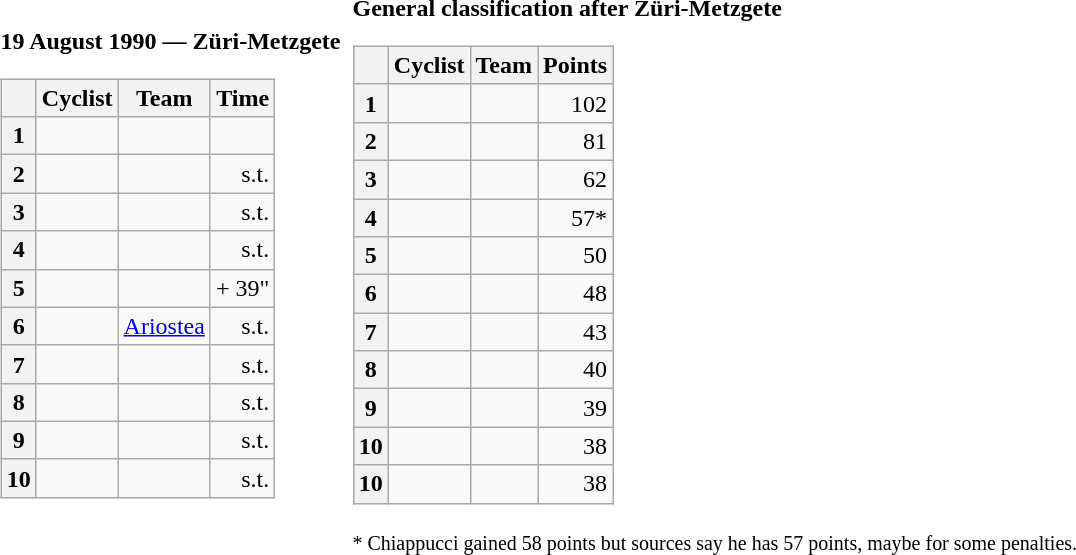<table>
<tr>
<td><strong>19 August 1990 — Züri-Metzgete </strong><br><table class="wikitable">
<tr>
<th></th>
<th>Cyclist</th>
<th>Team</th>
<th>Time</th>
</tr>
<tr>
<th>1</th>
<td></td>
<td></td>
<td align="right"></td>
</tr>
<tr>
<th>2</th>
<td></td>
<td></td>
<td align="right">s.t.</td>
</tr>
<tr>
<th>3</th>
<td></td>
<td></td>
<td align="right">s.t.</td>
</tr>
<tr>
<th>4</th>
<td></td>
<td></td>
<td align="right">s.t.</td>
</tr>
<tr>
<th>5</th>
<td> </td>
<td></td>
<td align="right">+ 39"</td>
</tr>
<tr>
<th>6</th>
<td></td>
<td><a href='#'>Ariostea</a></td>
<td align="right">s.t.</td>
</tr>
<tr>
<th>7</th>
<td></td>
<td></td>
<td align="right">s.t.</td>
</tr>
<tr>
<th>8</th>
<td></td>
<td></td>
<td align="right">s.t.</td>
</tr>
<tr>
<th>9</th>
<td></td>
<td></td>
<td align="right">s.t.</td>
</tr>
<tr>
<th>10</th>
<td></td>
<td></td>
<td align="right">s.t.</td>
</tr>
</table>
</td>
<td></td>
<td><strong>General classification after Züri-Metzgete</strong><br><table class="wikitable">
<tr>
<th></th>
<th>Cyclist</th>
<th>Team</th>
<th>Points</th>
</tr>
<tr>
<th>1</th>
<td> </td>
<td></td>
<td align="right">102</td>
</tr>
<tr>
<th>2</th>
<td></td>
<td></td>
<td align="right">81</td>
</tr>
<tr>
<th>3</th>
<td></td>
<td></td>
<td align="right">62</td>
</tr>
<tr>
<th>4</th>
<td></td>
<td></td>
<td align="right">57*</td>
</tr>
<tr>
<th>5</th>
<td></td>
<td></td>
<td align="right">50</td>
</tr>
<tr>
<th>6</th>
<td></td>
<td></td>
<td align="right">48</td>
</tr>
<tr>
<th>7</th>
<td></td>
<td></td>
<td align="right">43</td>
</tr>
<tr>
<th>8</th>
<td></td>
<td></td>
<td align="right">40</td>
</tr>
<tr>
<th>9</th>
<td></td>
<td></td>
<td align="right">39</td>
</tr>
<tr>
<th>10</th>
<td></td>
<td></td>
<td align="right">38</td>
</tr>
<tr>
<th>10</th>
<td></td>
<td></td>
<td align="right">38</td>
</tr>
</table>
<small>* Chiappucci gained 58 points but sources say he has 57 points, maybe for some penalties.</small></td>
</tr>
</table>
